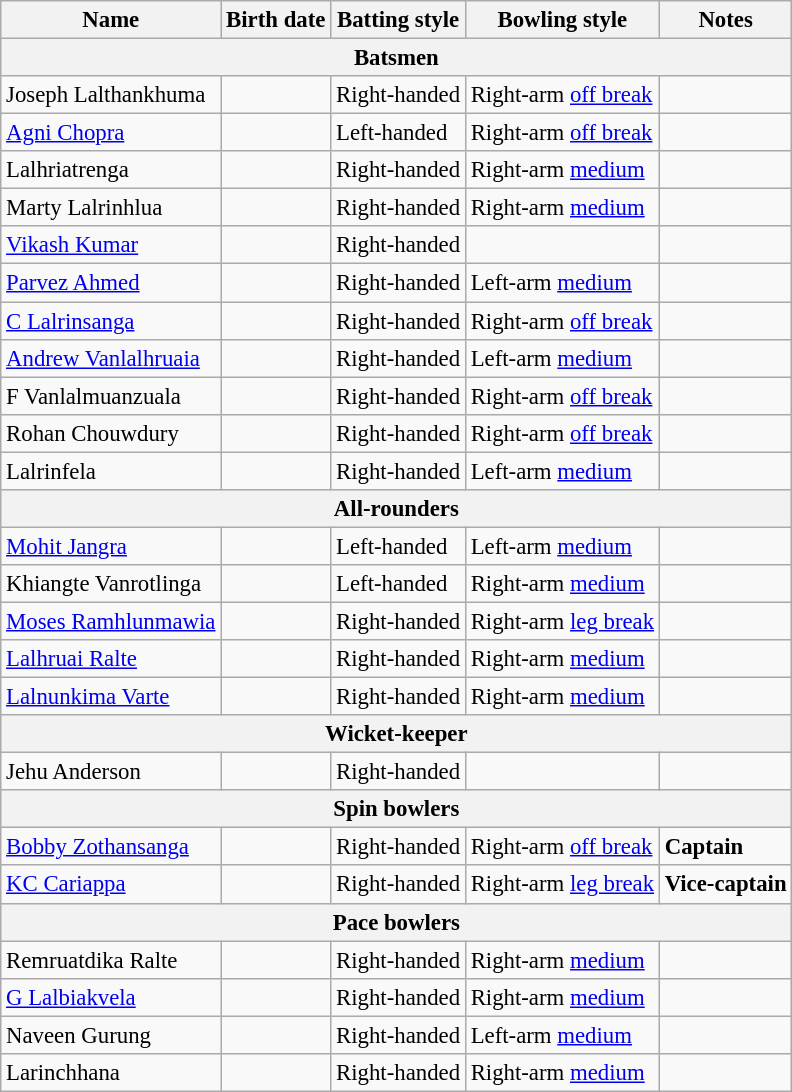<table class="wikitable" style="font-size:95%;">
<tr>
<th align=center>Name</th>
<th align=center>Birth date</th>
<th align=center>Batting style</th>
<th align=center>Bowling style</th>
<th align=center>Notes</th>
</tr>
<tr>
<th colspan="5">Batsmen</th>
</tr>
<tr>
<td>Joseph Lalthankhuma</td>
<td></td>
<td>Right-handed</td>
<td>Right-arm <a href='#'>off break</a></td>
<td></td>
</tr>
<tr>
<td><a href='#'>Agni Chopra</a></td>
<td></td>
<td>Left-handed</td>
<td>Right-arm <a href='#'>off break</a></td>
<td></td>
</tr>
<tr>
<td>Lalhriatrenga</td>
<td></td>
<td>Right-handed</td>
<td>Right-arm <a href='#'>medium</a></td>
<td></td>
</tr>
<tr>
<td>Marty Lalrinhlua</td>
<td></td>
<td>Right-handed</td>
<td>Right-arm <a href='#'>medium</a></td>
<td></td>
</tr>
<tr>
<td><a href='#'>Vikash Kumar</a></td>
<td></td>
<td>Right-handed</td>
<td></td>
<td></td>
</tr>
<tr>
<td><a href='#'>Parvez Ahmed</a></td>
<td></td>
<td>Right-handed</td>
<td>Left-arm <a href='#'>medium</a></td>
<td></td>
</tr>
<tr>
<td><a href='#'>C Lalrinsanga</a></td>
<td></td>
<td>Right-handed</td>
<td>Right-arm <a href='#'>off break</a></td>
<td></td>
</tr>
<tr>
<td><a href='#'>Andrew Vanlalhruaia</a></td>
<td></td>
<td>Right-handed</td>
<td>Left-arm <a href='#'>medium</a></td>
<td></td>
</tr>
<tr>
<td>F Vanlalmuanzuala</td>
<td></td>
<td>Right-handed</td>
<td>Right-arm <a href='#'>off break</a></td>
<td></td>
</tr>
<tr>
<td>Rohan Chouwdury</td>
<td></td>
<td>Right-handed</td>
<td>Right-arm <a href='#'>off break</a></td>
<td></td>
</tr>
<tr>
<td>Lalrinfela</td>
<td></td>
<td>Right-handed</td>
<td>Left-arm <a href='#'>medium</a></td>
<td></td>
</tr>
<tr>
<th colspan="5">All-rounders</th>
</tr>
<tr>
<td><a href='#'>Mohit Jangra</a></td>
<td></td>
<td>Left-handed</td>
<td>Left-arm <a href='#'>medium</a></td>
<td></td>
</tr>
<tr>
<td>Khiangte Vanrotlinga</td>
<td></td>
<td>Left-handed</td>
<td>Right-arm <a href='#'>medium</a></td>
<td></td>
</tr>
<tr>
<td><a href='#'>Moses Ramhlunmawia</a></td>
<td></td>
<td>Right-handed</td>
<td>Right-arm <a href='#'>leg break</a></td>
<td></td>
</tr>
<tr>
<td><a href='#'>Lalhruai Ralte</a></td>
<td></td>
<td>Right-handed</td>
<td>Right-arm <a href='#'>medium</a></td>
<td></td>
</tr>
<tr>
<td><a href='#'>Lalnunkima Varte</a></td>
<td></td>
<td>Right-handed</td>
<td>Right-arm <a href='#'>medium</a></td>
<td></td>
</tr>
<tr>
<th colspan="5">Wicket-keeper</th>
</tr>
<tr>
<td>Jehu Anderson</td>
<td></td>
<td>Right-handed</td>
<td></td>
<td></td>
</tr>
<tr>
<th colspan="5">Spin bowlers</th>
</tr>
<tr>
<td><a href='#'>Bobby Zothansanga</a></td>
<td></td>
<td>Right-handed</td>
<td>Right-arm <a href='#'>off break</a></td>
<td><strong>Captain</strong></td>
</tr>
<tr>
<td><a href='#'>KC Cariappa</a></td>
<td></td>
<td>Right-handed</td>
<td>Right-arm <a href='#'>leg break</a></td>
<td><strong>Vice-captain</strong></td>
</tr>
<tr>
<th colspan="5">Pace bowlers</th>
</tr>
<tr>
<td>Remruatdika Ralte</td>
<td></td>
<td>Right-handed</td>
<td>Right-arm <a href='#'>medium</a></td>
<td></td>
</tr>
<tr>
<td><a href='#'>G Lalbiakvela</a></td>
<td></td>
<td>Right-handed</td>
<td>Right-arm <a href='#'>medium</a></td>
<td></td>
</tr>
<tr>
<td>Naveen Gurung</td>
<td></td>
<td>Right-handed</td>
<td>Left-arm <a href='#'>medium</a></td>
<td></td>
</tr>
<tr>
<td>Larinchhana</td>
<td></td>
<td>Right-handed</td>
<td>Right-arm <a href='#'>medium</a></td>
<td></td>
</tr>
</table>
